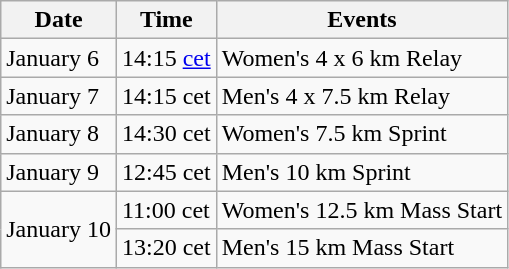<table class="wikitable" border="1">
<tr>
<th>Date</th>
<th>Time</th>
<th>Events</th>
</tr>
<tr>
<td>January 6</td>
<td>14:15 <a href='#'>cet</a></td>
<td>Women's 4 x 6 km Relay</td>
</tr>
<tr>
<td>January 7</td>
<td>14:15 cet</td>
<td>Men's 4 x 7.5 km Relay</td>
</tr>
<tr>
<td>January 8</td>
<td>14:30 cet</td>
<td>Women's 7.5 km Sprint</td>
</tr>
<tr>
<td>January 9</td>
<td>12:45 cet</td>
<td>Men's 10 km Sprint</td>
</tr>
<tr>
<td rowspan=2>January 10</td>
<td>11:00 cet</td>
<td>Women's 12.5 km Mass Start</td>
</tr>
<tr>
<td>13:20 cet</td>
<td>Men's 15 km Mass Start</td>
</tr>
</table>
